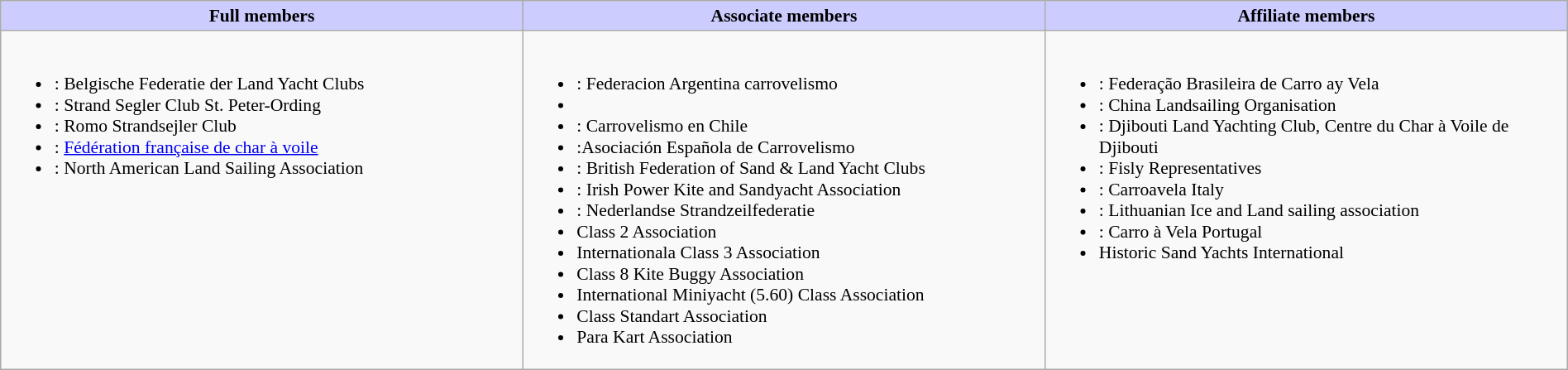<table class="wikitable" bgcolor=white cellpadding="3" cellspacing="0" border="1" style="text-align: center; font-size: 90%; border: gray solid 1px; border-collapse: collapse;" width="100%">
<tr>
<th scope=col style="background:#ccccff" width="30%">Full members</th>
<th scope=col style="background:#ccccff"  width="30%">Associate members</th>
<th scope=col style="background:#ccccff"  width="30%">Affiliate members</th>
</tr>
<tr align="left">
<td valign="top"><br><ul><li> : Belgische Federatie der Land Yacht Clubs</li><li> : Strand Segler Club St. Peter-Ording</li><li> : Romo Strandsejler Club</li><li> : <a href='#'>Fédération française de char à voile</a></li><li> : North American Land Sailing Association</li></ul></td>
<td valign="top"><br><ul><li> : Federacion Argentina carrovelismo</li><li></li><li> : Carrovelismo en Chile</li><li> :Asociación Española de Carrovelismo</li><li> : British Federation of Sand & Land Yacht Clubs</li><li> : Irish Power Kite and Sandyacht Association</li><li> : Nederlandse Strandzeilfederatie</li><li>Class 2 Association</li><li>Internationala Class 3 Association</li><li>Class 8 Kite Buggy Association</li><li>International Miniyacht (5.60) Class Association</li><li>Class Standart Association</li><li>Para Kart Association</li></ul></td>
<td valign="top"><br><ul><li> : Federação Brasileira de Carro ay Vela</li><li> : China Landsailing Organisation</li><li> : Djibouti Land Yachting Club, Centre du Char à Voile de Djibouti</li><li> : Fisly Representatives</li><li> : Carroavela Italy</li><li> : Lithuanian Ice and Land sailing association</li><li> : Carro à Vela Portugal</li><li>Historic Sand Yachts International</li></ul></td>
</tr>
</table>
